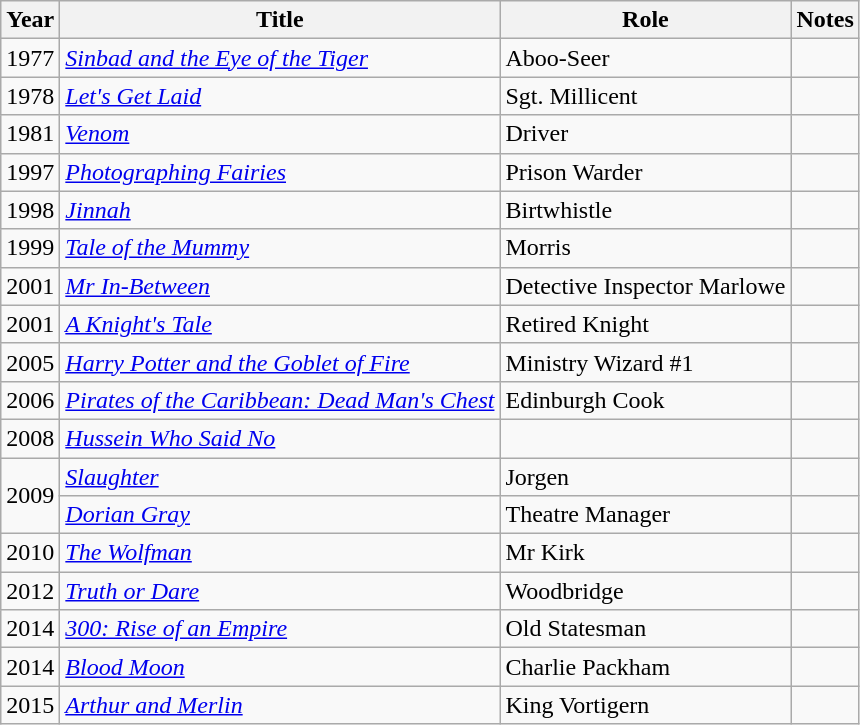<table class="wikitable sortable">
<tr>
<th>Year</th>
<th>Title</th>
<th>Role</th>
<th class="unsortable">Notes</th>
</tr>
<tr>
<td>1977</td>
<td><em><a href='#'>Sinbad and the Eye of the Tiger</a></em></td>
<td>Aboo-Seer</td>
<td></td>
</tr>
<tr>
<td>1978</td>
<td><em><a href='#'>Let's Get Laid</a></em></td>
<td>Sgt. Millicent</td>
<td></td>
</tr>
<tr>
<td>1981</td>
<td><em><a href='#'>Venom</a></em></td>
<td>Driver</td>
<td></td>
</tr>
<tr>
<td>1997</td>
<td><em><a href='#'>Photographing Fairies</a></em></td>
<td>Prison Warder</td>
<td></td>
</tr>
<tr>
<td>1998</td>
<td><em><a href='#'>Jinnah</a></em></td>
<td>Birtwhistle</td>
<td></td>
</tr>
<tr>
<td>1999</td>
<td><em><a href='#'>Tale of the Mummy</a></em></td>
<td>Morris</td>
<td></td>
</tr>
<tr>
<td>2001</td>
<td><em><a href='#'>Mr In-Between</a></em></td>
<td>Detective Inspector Marlowe</td>
<td></td>
</tr>
<tr>
<td>2001</td>
<td><em><a href='#'>A Knight's Tale</a></em></td>
<td>Retired Knight</td>
<td></td>
</tr>
<tr>
<td>2005</td>
<td><em><a href='#'>Harry Potter and the Goblet of Fire</a></em></td>
<td>Ministry Wizard #1</td>
<td></td>
</tr>
<tr>
<td>2006</td>
<td><em><a href='#'>Pirates of the Caribbean: Dead Man's Chest</a></em></td>
<td>Edinburgh Cook</td>
<td></td>
</tr>
<tr>
<td>2008</td>
<td><em><a href='#'>Hussein Who Said No</a></em></td>
<td></td>
<td></td>
</tr>
<tr>
<td rowspan="2">2009</td>
<td><em><a href='#'>Slaughter</a></em></td>
<td>Jorgen</td>
<td></td>
</tr>
<tr>
<td><em><a href='#'>Dorian Gray</a></em></td>
<td>Theatre Manager</td>
<td></td>
</tr>
<tr>
<td>2010</td>
<td><em><a href='#'>The Wolfman</a></em></td>
<td>Mr Kirk</td>
<td></td>
</tr>
<tr>
<td>2012</td>
<td><em><a href='#'>Truth or Dare</a></em></td>
<td>Woodbridge</td>
<td></td>
</tr>
<tr>
<td>2014</td>
<td><em><a href='#'>300: Rise of an Empire</a></em></td>
<td>Old Statesman</td>
<td></td>
</tr>
<tr>
<td>2014</td>
<td><em><a href='#'>Blood Moon</a></em></td>
<td>Charlie Packham</td>
<td></td>
</tr>
<tr>
<td>2015</td>
<td><em><a href='#'>Arthur and Merlin</a></em></td>
<td>King Vortigern</td>
<td></td>
</tr>
</table>
